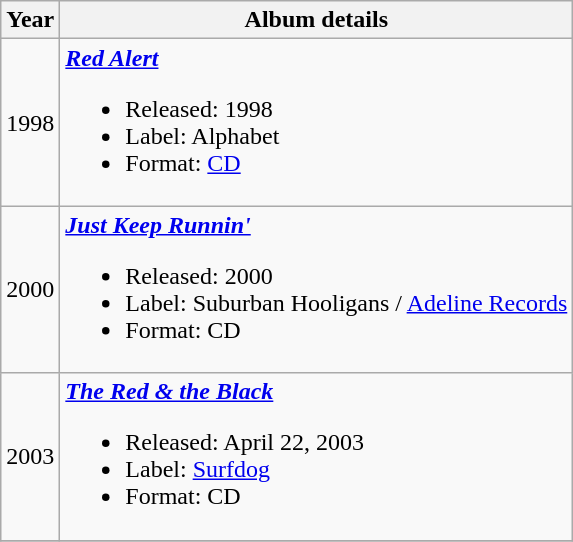<table class ="wikitable">
<tr>
<th>Year</th>
<th>Album details</th>
</tr>
<tr>
<td>1998</td>
<td><strong><em><a href='#'>Red Alert</a></em></strong><br><ul><li>Released: 1998</li><li>Label: Alphabet</li><li>Format: <a href='#'>CD</a></li></ul></td>
</tr>
<tr>
<td>2000</td>
<td><strong><em><a href='#'>Just Keep Runnin'</a></em></strong><br><ul><li>Released: 2000</li><li>Label: Suburban Hooligans / <a href='#'>Adeline Records</a></li><li>Format: CD</li></ul></td>
</tr>
<tr>
<td>2003</td>
<td><strong><em><a href='#'>The Red & the Black</a></em></strong><br><ul><li>Released: April 22, 2003</li><li>Label: <a href='#'>Surfdog</a></li><li>Format: CD</li></ul></td>
</tr>
<tr>
</tr>
</table>
